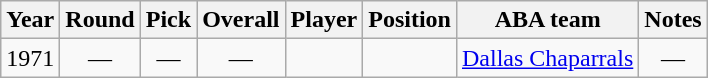<table class="wikitable sortable">
<tr>
<th>Year</th>
<th>Round</th>
<th>Pick</th>
<th>Overall</th>
<th>Player</th>
<th>Position</th>
<th>ABA team</th>
<th>Notes</th>
</tr>
<tr>
<td align="center">1971</td>
<td align="center">—</td>
<td align="center">—</td>
<td align="center">—</td>
<td align="center"></td>
<td align="center"></td>
<td align="center"><a href='#'>Dallas Chaparrals</a></td>
<td align="center">—</td>
</tr>
</table>
